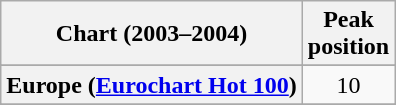<table class="wikitable sortable plainrowheaders" style="text-align:center">
<tr>
<th scope="col">Chart (2003–2004)</th>
<th scope="col">Peak<br>position</th>
</tr>
<tr>
</tr>
<tr>
</tr>
<tr>
</tr>
<tr>
</tr>
<tr>
<th scope="row">Europe (<a href='#'>Eurochart Hot 100</a>)</th>
<td>10</td>
</tr>
<tr>
</tr>
<tr>
</tr>
<tr>
</tr>
<tr>
</tr>
<tr>
</tr>
<tr>
</tr>
<tr>
</tr>
<tr>
</tr>
<tr>
</tr>
<tr>
</tr>
<tr>
</tr>
</table>
